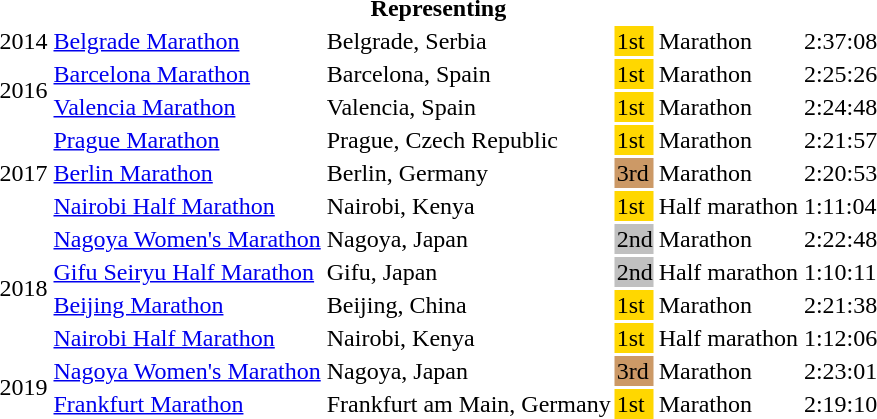<table>
<tr>
<th colspan="6">Representing </th>
</tr>
<tr>
<td>2014</td>
<td><a href='#'>Belgrade Marathon</a></td>
<td>Belgrade, Serbia</td>
<td bgcolor=gold>1st</td>
<td>Marathon</td>
<td>2:37:08</td>
</tr>
<tr>
<td rowspan=2>2016</td>
<td><a href='#'>Barcelona Marathon</a></td>
<td>Barcelona, Spain</td>
<td bgcolor=gold>1st</td>
<td>Marathon</td>
<td>2:25:26</td>
</tr>
<tr>
<td><a href='#'>Valencia Marathon</a></td>
<td>Valencia, Spain</td>
<td bgcolor=gold>1st</td>
<td>Marathon</td>
<td>2:24:48</td>
</tr>
<tr>
<td rowspan=3>2017</td>
<td><a href='#'>Prague Marathon</a></td>
<td>Prague, Czech Republic</td>
<td bgcolor=gold>1st</td>
<td>Marathon</td>
<td>2:21:57</td>
</tr>
<tr>
<td><a href='#'>Berlin Marathon</a></td>
<td>Berlin, Germany</td>
<td bgcolor=cc9966>3rd</td>
<td>Marathon</td>
<td>2:20:53</td>
</tr>
<tr>
<td><a href='#'>Nairobi Half Marathon</a></td>
<td>Nairobi, Kenya</td>
<td bgcolor=gold>1st</td>
<td>Half marathon</td>
<td>1:11:04</td>
</tr>
<tr>
<td rowspan=4>2018</td>
<td><a href='#'>Nagoya Women's Marathon</a></td>
<td>Nagoya, Japan</td>
<td bgcolor=silver>2nd</td>
<td>Marathon</td>
<td>2:22:48</td>
</tr>
<tr>
<td><a href='#'>Gifu Seiryu Half Marathon</a></td>
<td>Gifu, Japan</td>
<td bgcolor=silver>2nd</td>
<td>Half marathon</td>
<td>1:10:11</td>
</tr>
<tr>
<td><a href='#'>Beijing Marathon</a></td>
<td>Beijing, China</td>
<td bgcolor=gold>1st</td>
<td>Marathon</td>
<td>2:21:38</td>
</tr>
<tr>
<td><a href='#'>Nairobi Half Marathon</a></td>
<td>Nairobi, Kenya</td>
<td bgcolor=gold>1st</td>
<td>Half marathon</td>
<td>1:12:06</td>
</tr>
<tr>
<td rowspan=2>2019</td>
<td><a href='#'>Nagoya Women's Marathon</a></td>
<td>Nagoya, Japan</td>
<td bgcolor=cc9966>3rd</td>
<td>Marathon</td>
<td>2:23:01</td>
</tr>
<tr>
<td><a href='#'>Frankfurt Marathon</a></td>
<td>Frankfurt am Main, Germany</td>
<td bgcolor=gold>1st</td>
<td>Marathon</td>
<td>2:19:10</td>
</tr>
</table>
